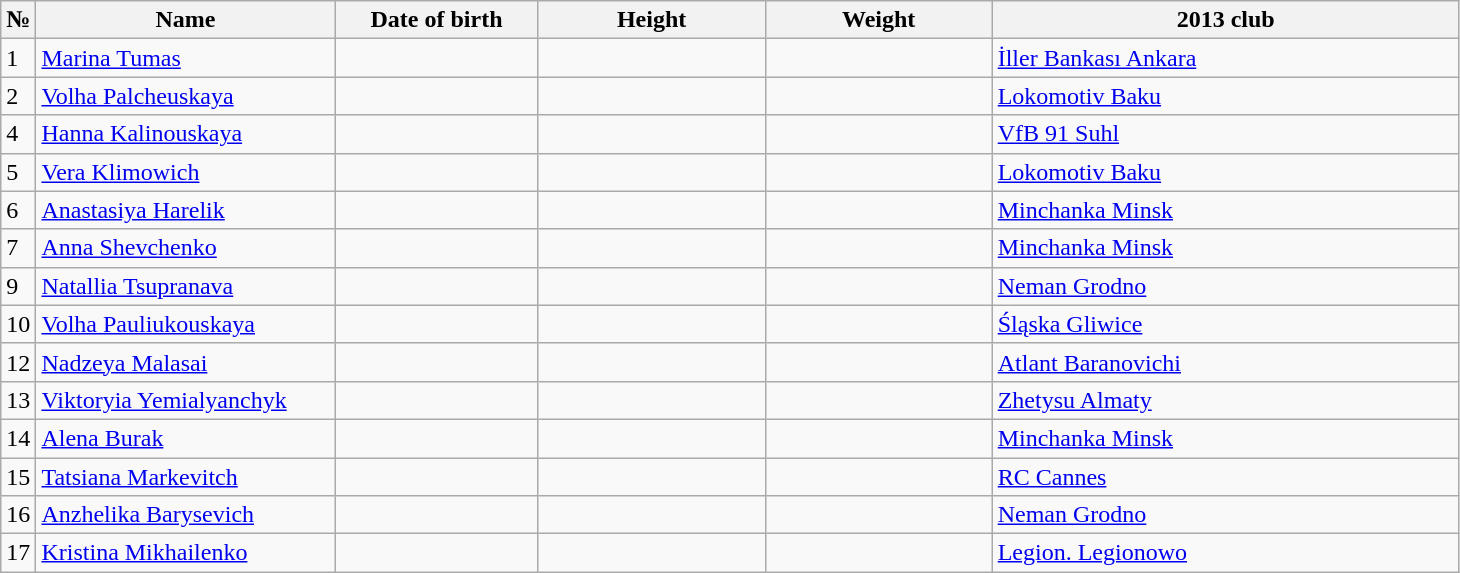<table class=wikitable sortable style=font-size:100%; text-align:center;>
<tr>
<th>№</th>
<th style=width:12em>Name</th>
<th style=width:8em>Date of birth</th>
<th style=width:9em>Height</th>
<th style=width:9em>Weight</th>
<th style=width:19em>2013 club</th>
</tr>
<tr>
<td>1</td>
<td><a href='#'>Marina Tumas</a></td>
<td></td>
<td></td>
<td></td>
<td> <a href='#'>İller Bankası Ankara</a></td>
</tr>
<tr>
<td>2</td>
<td><a href='#'>Volha Palcheuskaya </a></td>
<td></td>
<td></td>
<td></td>
<td> <a href='#'>Lokomotiv Baku</a></td>
</tr>
<tr>
<td>4</td>
<td><a href='#'>Hanna Kalinouskaya</a></td>
<td></td>
<td></td>
<td></td>
<td> <a href='#'>VfB 91 Suhl</a></td>
</tr>
<tr>
<td>5</td>
<td><a href='#'>Vera Klimowich</a></td>
<td></td>
<td></td>
<td></td>
<td> <a href='#'>Lokomotiv Baku</a></td>
</tr>
<tr>
<td>6</td>
<td><a href='#'>Anastasiya Harelik</a></td>
<td></td>
<td></td>
<td></td>
<td> <a href='#'>Minchanka Minsk</a></td>
</tr>
<tr>
<td>7</td>
<td><a href='#'>Anna Shevchenko</a></td>
<td></td>
<td></td>
<td></td>
<td> <a href='#'>Minchanka Minsk</a></td>
</tr>
<tr>
<td>9</td>
<td><a href='#'>Natallia Tsupranava</a></td>
<td></td>
<td></td>
<td></td>
<td> <a href='#'>Neman Grodno</a></td>
</tr>
<tr>
<td>10</td>
<td><a href='#'>Volha Pauliukouskaya</a></td>
<td></td>
<td></td>
<td></td>
<td> <a href='#'>Śląska Gliwice</a></td>
</tr>
<tr>
<td>12</td>
<td><a href='#'>Nadzeya Malasai</a></td>
<td></td>
<td></td>
<td></td>
<td> <a href='#'>Atlant Baranovichi</a></td>
</tr>
<tr>
<td>13</td>
<td><a href='#'>Viktoryia Yemialyanchyk</a></td>
<td></td>
<td></td>
<td></td>
<td> <a href='#'>Zhetysu Almaty</a></td>
</tr>
<tr>
<td>14</td>
<td><a href='#'>Alena Burak</a></td>
<td></td>
<td></td>
<td></td>
<td> <a href='#'>Minchanka Minsk</a></td>
</tr>
<tr>
<td>15</td>
<td><a href='#'>Tatsiana Markevitch</a></td>
<td></td>
<td></td>
<td></td>
<td> <a href='#'>RC Cannes</a></td>
</tr>
<tr>
<td>16</td>
<td><a href='#'>Anzhelika Barysevich</a></td>
<td></td>
<td></td>
<td></td>
<td> <a href='#'>Neman Grodno</a></td>
</tr>
<tr>
<td>17</td>
<td><a href='#'>Kristina Mikhailenko</a></td>
<td></td>
<td></td>
<td></td>
<td> <a href='#'>Legion. Legionowo</a></td>
</tr>
</table>
